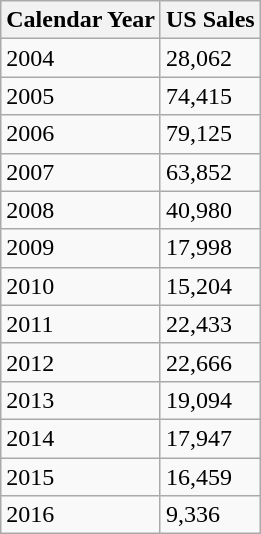<table class="wikitable">
<tr>
<th>Calendar Year</th>
<th>US Sales</th>
</tr>
<tr>
<td>2004</td>
<td>28,062</td>
</tr>
<tr>
<td>2005</td>
<td>74,415</td>
</tr>
<tr>
<td>2006</td>
<td>79,125</td>
</tr>
<tr>
<td>2007</td>
<td>63,852</td>
</tr>
<tr>
<td>2008</td>
<td>40,980</td>
</tr>
<tr>
<td>2009</td>
<td>17,998</td>
</tr>
<tr>
<td>2010</td>
<td>15,204</td>
</tr>
<tr>
<td>2011</td>
<td>22,433</td>
</tr>
<tr>
<td>2012</td>
<td>22,666</td>
</tr>
<tr>
<td>2013</td>
<td>19,094</td>
</tr>
<tr>
<td>2014</td>
<td>17,947</td>
</tr>
<tr>
<td>2015</td>
<td>16,459</td>
</tr>
<tr>
<td>2016</td>
<td>9,336</td>
</tr>
</table>
